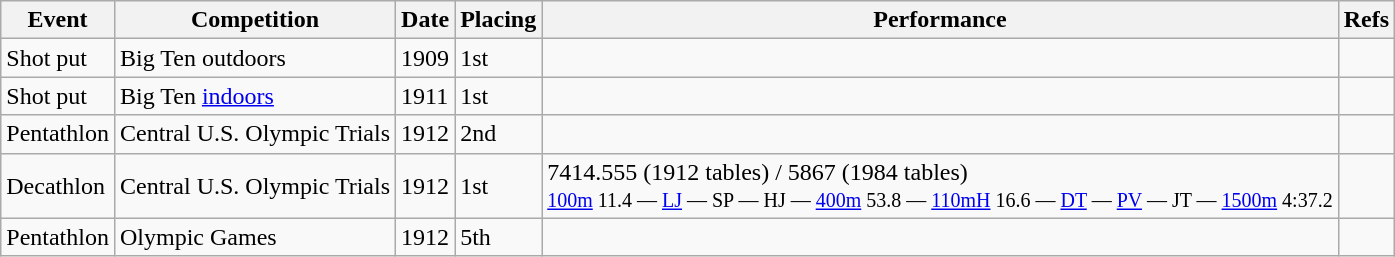<table class="wikitable">
<tr>
<th>Event</th>
<th>Competition</th>
<th>Date</th>
<th>Placing</th>
<th>Performance</th>
<th>Refs</th>
</tr>
<tr>
<td>Shot put</td>
<td>Big Ten outdoors</td>
<td>1909</td>
<td>1st</td>
<td></td>
<td></td>
</tr>
<tr>
<td>Shot put</td>
<td>Big Ten <a href='#'>indoors</a></td>
<td>1911</td>
<td>1st</td>
<td></td>
<td></td>
</tr>
<tr>
<td>Pentathlon</td>
<td>Central U.S. Olympic Trials</td>
<td>1912</td>
<td>2nd</td>
<td></td>
<td></td>
</tr>
<tr>
<td>Decathlon</td>
<td>Central U.S. Olympic Trials</td>
<td>1912</td>
<td>1st</td>
<td>7414.555 (1912 tables) / 5867 (1984 tables) <br><small><a href='#'>100m</a> 11.4 — <a href='#'>LJ</a>  — SP   — HJ  — <a href='#'>400m</a> 53.8  — <a href='#'>110mH</a> 16.6 — <a href='#'>DT</a>  — <a href='#'>PV</a>  — JT  — <a href='#'>1500m</a> 4:37.2</small></td>
<td></td>
</tr>
<tr>
<td>Pentathlon</td>
<td>Olympic Games</td>
<td>1912</td>
<td>5th</td>
<td></td>
<td></td>
</tr>
</table>
